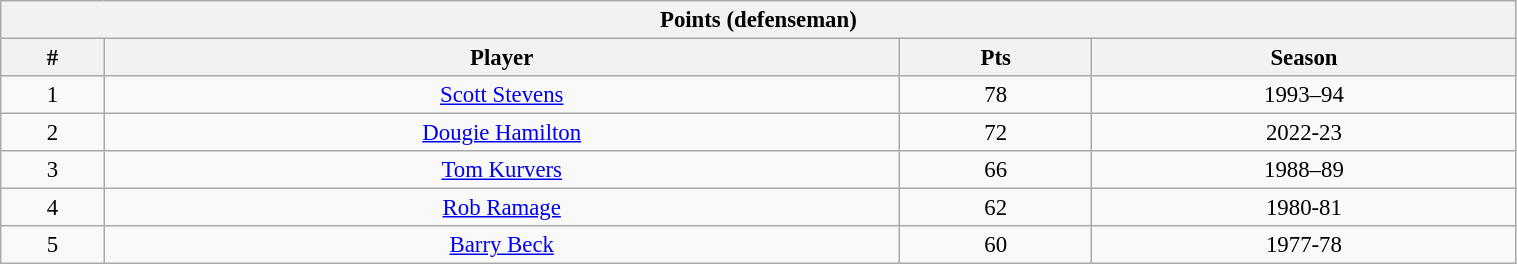<table class="wikitable" style="text-align: center; font-size: 95%" width="80%">
<tr>
<th colspan="4">Points (defenseman)</th>
</tr>
<tr>
<th>#</th>
<th>Player</th>
<th>Pts</th>
<th>Season</th>
</tr>
<tr>
<td>1</td>
<td><a href='#'>Scott Stevens</a></td>
<td>78</td>
<td>1993–94</td>
</tr>
<tr>
<td>2</td>
<td><a href='#'>Dougie Hamilton</a></td>
<td>72</td>
<td>2022-23</td>
</tr>
<tr>
<td>3</td>
<td><a href='#'>Tom Kurvers</a></td>
<td>66</td>
<td>1988–89</td>
</tr>
<tr>
<td>4</td>
<td><a href='#'>Rob Ramage</a></td>
<td>62</td>
<td>1980-81</td>
</tr>
<tr>
<td>5</td>
<td><a href='#'>Barry Beck</a></td>
<td>60</td>
<td>1977-78</td>
</tr>
</table>
